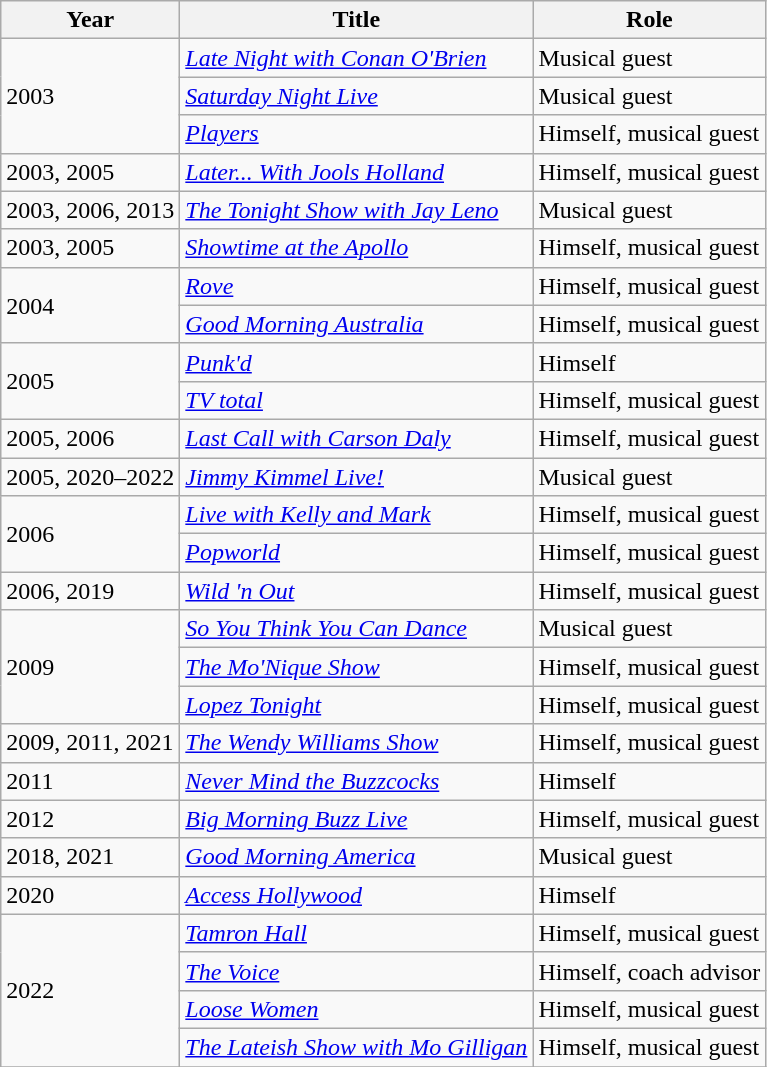<table class="wikitable sortable">
<tr>
<th>Year</th>
<th>Title</th>
<th>Role</th>
</tr>
<tr>
<td rowspan="3">2003</td>
<td><em><a href='#'>Late Night with Conan O'Brien</a></em></td>
<td>Musical guest</td>
</tr>
<tr>
<td><em><a href='#'>Saturday Night Live</a></em></td>
<td>Musical guest</td>
</tr>
<tr>
<td><em><a href='#'>Players</a></em></td>
<td>Himself, musical guest</td>
</tr>
<tr>
<td>2003, 2005</td>
<td><em><a href='#'>Later... With Jools Holland</a></em></td>
<td>Himself, musical guest</td>
</tr>
<tr>
<td>2003, 2006, 2013</td>
<td><em><a href='#'>The Tonight Show with Jay Leno</a></em></td>
<td>Musical guest</td>
</tr>
<tr>
<td>2003, 2005</td>
<td><em><a href='#'>Showtime at the Apollo</a></em></td>
<td>Himself, musical guest</td>
</tr>
<tr>
<td rowspan="2">2004</td>
<td><em><a href='#'>Rove</a></em></td>
<td>Himself, musical guest</td>
</tr>
<tr>
<td><em><a href='#'>Good Morning Australia</a></em></td>
<td>Himself, musical guest</td>
</tr>
<tr>
<td rowspan="2">2005</td>
<td><em><a href='#'>Punk'd</a></em></td>
<td>Himself</td>
</tr>
<tr>
<td><em><a href='#'>TV total</a></em></td>
<td>Himself, musical guest</td>
</tr>
<tr>
<td>2005, 2006</td>
<td><em><a href='#'>Last Call with Carson Daly</a></em></td>
<td>Himself, musical guest</td>
</tr>
<tr>
<td>2005, 2020–2022</td>
<td><em><a href='#'>Jimmy Kimmel Live!</a></em></td>
<td>Musical guest</td>
</tr>
<tr>
<td rowspan="2">2006</td>
<td><em><a href='#'>Live with Kelly and Mark</a></em></td>
<td>Himself, musical guest</td>
</tr>
<tr>
<td><em><a href='#'>Popworld</a></em></td>
<td>Himself, musical guest</td>
</tr>
<tr>
<td>2006, 2019</td>
<td><em><a href='#'>Wild 'n Out</a></em></td>
<td>Himself, musical guest</td>
</tr>
<tr>
<td rowspan="3">2009</td>
<td><em><a href='#'>So You Think You Can Dance</a></em></td>
<td>Musical guest</td>
</tr>
<tr>
<td><em><a href='#'>The Mo'Nique Show</a></em></td>
<td>Himself, musical guest</td>
</tr>
<tr>
<td><em><a href='#'>Lopez Tonight</a></em></td>
<td>Himself, musical guest</td>
</tr>
<tr>
<td>2009, 2011, 2021</td>
<td><em><a href='#'>The Wendy Williams Show</a></em></td>
<td>Himself, musical guest</td>
</tr>
<tr>
<td>2011</td>
<td><em><a href='#'>Never Mind the Buzzcocks</a></em></td>
<td>Himself</td>
</tr>
<tr>
<td>2012</td>
<td><em><a href='#'>Big Morning Buzz Live</a></em></td>
<td>Himself, musical guest</td>
</tr>
<tr>
<td>2018, 2021</td>
<td><em><a href='#'>Good Morning America</a></em></td>
<td>Musical guest</td>
</tr>
<tr>
<td>2020</td>
<td><em><a href='#'>Access Hollywood</a></em></td>
<td>Himself</td>
</tr>
<tr>
<td rowspan="4">2022</td>
<td><em><a href='#'>Tamron Hall</a></em></td>
<td>Himself, musical guest</td>
</tr>
<tr>
<td><em><a href='#'>The Voice</a></em></td>
<td>Himself, coach advisor</td>
</tr>
<tr>
<td><em><a href='#'>Loose Women</a></em></td>
<td>Himself, musical guest</td>
</tr>
<tr>
<td><em><a href='#'>The Lateish Show with Mo Gilligan</a></em></td>
<td>Himself, musical guest</td>
</tr>
<tr>
</tr>
</table>
